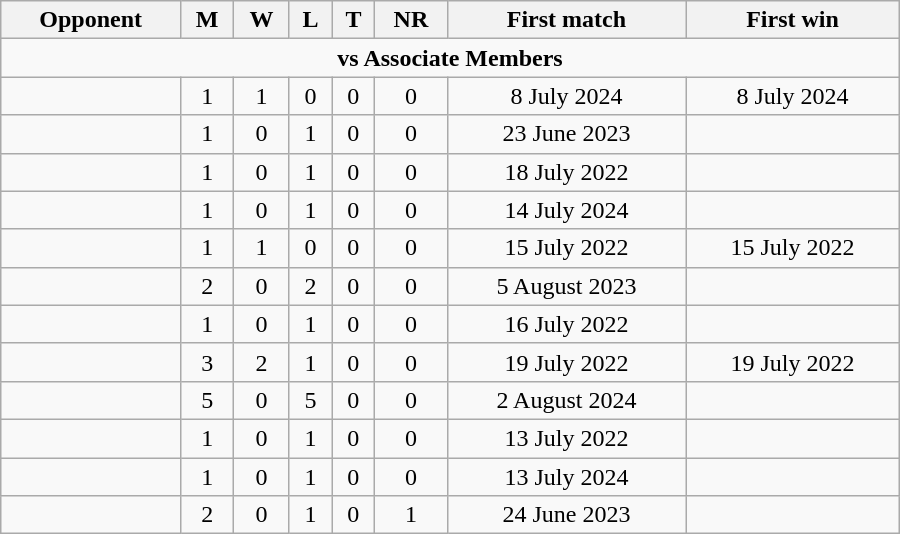<table class="wikitable" style="text-align: center; width: 600px;">
<tr>
<th>Opponent</th>
<th>M</th>
<th>W</th>
<th>L</th>
<th>T</th>
<th>NR</th>
<th>First match</th>
<th>First win</th>
</tr>
<tr>
<td colspan="8" style="text-align:center;"><strong>vs Associate Members</strong></td>
</tr>
<tr>
<td align=left></td>
<td>1</td>
<td>1</td>
<td>0</td>
<td>0</td>
<td>0</td>
<td>8 July 2024</td>
<td>8 July 2024</td>
</tr>
<tr>
<td align=left></td>
<td>1</td>
<td>0</td>
<td>1</td>
<td>0</td>
<td>0</td>
<td>23 June 2023</td>
<td></td>
</tr>
<tr>
<td align=left></td>
<td>1</td>
<td>0</td>
<td>1</td>
<td>0</td>
<td>0</td>
<td>18 July 2022</td>
<td></td>
</tr>
<tr>
<td align=left></td>
<td>1</td>
<td>0</td>
<td>1</td>
<td>0</td>
<td>0</td>
<td>14 July 2024</td>
<td></td>
</tr>
<tr>
<td align=left></td>
<td>1</td>
<td>1</td>
<td>0</td>
<td>0</td>
<td>0</td>
<td>15 July 2022</td>
<td>15 July 2022</td>
</tr>
<tr>
<td align=left></td>
<td>2</td>
<td>0</td>
<td>2</td>
<td>0</td>
<td>0</td>
<td>5 August 2023</td>
<td></td>
</tr>
<tr>
<td align=left></td>
<td>1</td>
<td>0</td>
<td>1</td>
<td>0</td>
<td>0</td>
<td>16 July 2022</td>
<td></td>
</tr>
<tr>
<td align=left></td>
<td>3</td>
<td>2</td>
<td>1</td>
<td>0</td>
<td>0</td>
<td>19 July 2022</td>
<td>19 July 2022</td>
</tr>
<tr>
<td align=left></td>
<td>5</td>
<td>0</td>
<td>5</td>
<td>0</td>
<td>0</td>
<td>2 August 2024</td>
<td></td>
</tr>
<tr>
<td align=left></td>
<td>1</td>
<td>0</td>
<td>1</td>
<td>0</td>
<td>0</td>
<td>13 July 2022</td>
<td></td>
</tr>
<tr>
<td align=left></td>
<td>1</td>
<td>0</td>
<td>1</td>
<td>0</td>
<td>0</td>
<td>13 July 2024</td>
<td></td>
</tr>
<tr>
<td align=left></td>
<td>2</td>
<td>0</td>
<td>1</td>
<td>0</td>
<td>1</td>
<td>24 June 2023</td>
<td></td>
</tr>
</table>
